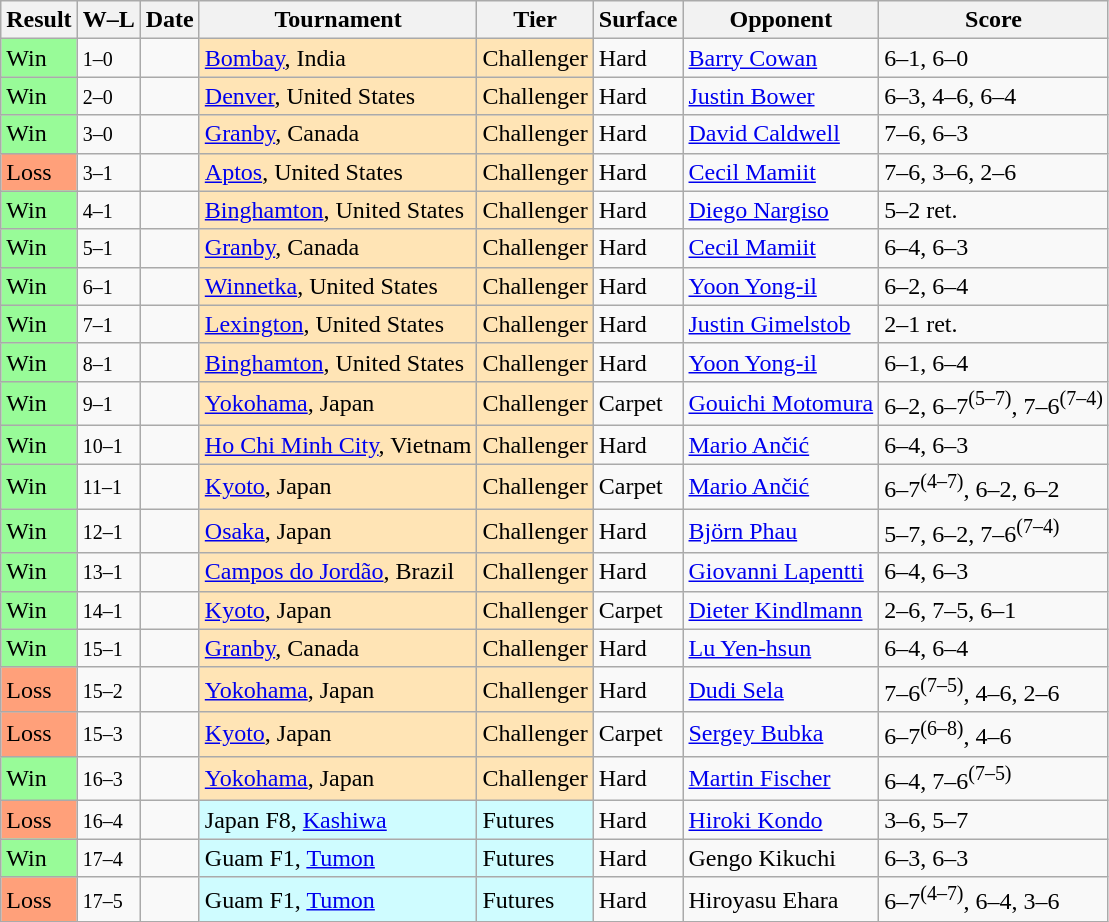<table class="sortable wikitable">
<tr>
<th>Result</th>
<th class="unsortable">W–L</th>
<th>Date</th>
<th>Tournament</th>
<th>Tier</th>
<th>Surface</th>
<th>Opponent</th>
<th class="unsortable">Score</th>
</tr>
<tr>
<td bgcolor=98FB98>Win</td>
<td><small>1–0</small></td>
<td></td>
<td style="background:moccasin;"><a href='#'>Bombay</a>, India</td>
<td style="background:moccasin;">Challenger</td>
<td>Hard</td>
<td> <a href='#'>Barry Cowan</a></td>
<td>6–1, 6–0</td>
</tr>
<tr>
<td bgcolor=98FB98>Win</td>
<td><small>2–0</small></td>
<td></td>
<td style="background:moccasin;"><a href='#'>Denver</a>, United States</td>
<td style="background:moccasin;">Challenger</td>
<td>Hard</td>
<td> <a href='#'>Justin Bower</a></td>
<td>6–3, 4–6, 6–4</td>
</tr>
<tr>
<td bgcolor=98FB98>Win</td>
<td><small>3–0</small></td>
<td></td>
<td style="background:moccasin;"><a href='#'>Granby</a>, Canada</td>
<td style="background:moccasin;">Challenger</td>
<td>Hard</td>
<td> <a href='#'>David Caldwell</a></td>
<td>7–6, 6–3</td>
</tr>
<tr>
<td bgcolor=FFA07A>Loss</td>
<td><small>3–1</small></td>
<td></td>
<td style="background:moccasin;"><a href='#'>Aptos</a>, United States</td>
<td style="background:moccasin;">Challenger</td>
<td>Hard</td>
<td> <a href='#'>Cecil Mamiit</a></td>
<td>7–6, 3–6, 2–6</td>
</tr>
<tr>
<td bgcolor=98FB98>Win</td>
<td><small>4–1</small></td>
<td></td>
<td style="background:moccasin;"><a href='#'>Binghamton</a>, United States</td>
<td style="background:moccasin;">Challenger</td>
<td>Hard</td>
<td> <a href='#'>Diego Nargiso</a></td>
<td>5–2 ret.</td>
</tr>
<tr>
<td bgcolor=98FB98>Win</td>
<td><small>5–1</small></td>
<td></td>
<td style="background:moccasin;"><a href='#'>Granby</a>, Canada</td>
<td style="background:moccasin;">Challenger</td>
<td>Hard</td>
<td> <a href='#'>Cecil Mamiit</a></td>
<td>6–4, 6–3</td>
</tr>
<tr>
<td bgcolor=98FB98>Win</td>
<td><small>6–1</small></td>
<td></td>
<td style="background:moccasin;"><a href='#'>Winnetka</a>, United States</td>
<td style="background:moccasin;">Challenger</td>
<td>Hard</td>
<td> <a href='#'>Yoon Yong-il</a></td>
<td>6–2, 6–4</td>
</tr>
<tr>
<td bgcolor=98FB98>Win</td>
<td><small>7–1</small></td>
<td></td>
<td style="background:moccasin;"><a href='#'>Lexington</a>, United States</td>
<td style="background:moccasin;">Challenger</td>
<td>Hard</td>
<td> <a href='#'>Justin Gimelstob</a></td>
<td>2–1 ret.</td>
</tr>
<tr>
<td bgcolor=98FB98>Win</td>
<td><small>8–1</small></td>
<td></td>
<td style="background:moccasin;"><a href='#'>Binghamton</a>, United States</td>
<td style="background:moccasin;">Challenger</td>
<td>Hard</td>
<td> <a href='#'>Yoon Yong-il</a></td>
<td>6–1, 6–4</td>
</tr>
<tr>
<td bgcolor=98FB98>Win</td>
<td><small>9–1</small></td>
<td></td>
<td style="background:moccasin;"><a href='#'>Yokohama</a>, Japan</td>
<td style="background:moccasin;">Challenger</td>
<td>Carpet</td>
<td> <a href='#'>Gouichi Motomura</a></td>
<td>6–2, 6–7<sup>(5–7)</sup>, 7–6<sup>(7–4)</sup></td>
</tr>
<tr>
<td bgcolor=98FB98>Win</td>
<td><small>10–1</small></td>
<td></td>
<td style="background:moccasin;"><a href='#'>Ho Chi Minh City</a>, Vietnam</td>
<td style="background:moccasin;">Challenger</td>
<td>Hard</td>
<td> <a href='#'>Mario Ančić</a></td>
<td>6–4, 6–3</td>
</tr>
<tr>
<td bgcolor=98FB98>Win</td>
<td><small>11–1</small></td>
<td></td>
<td style="background:moccasin;"><a href='#'>Kyoto</a>, Japan</td>
<td style="background:moccasin;">Challenger</td>
<td>Carpet</td>
<td> <a href='#'>Mario Ančić</a></td>
<td>6–7<sup>(4–7)</sup>, 6–2, 6–2</td>
</tr>
<tr>
<td bgcolor=98FB98>Win</td>
<td><small>12–1</small></td>
<td></td>
<td style="background:moccasin;"><a href='#'>Osaka</a>, Japan</td>
<td style="background:moccasin;">Challenger</td>
<td>Hard</td>
<td> <a href='#'>Björn Phau</a></td>
<td>5–7, 6–2, 7–6<sup>(7–4)</sup></td>
</tr>
<tr>
<td bgcolor=98FB98>Win</td>
<td><small>13–1</small></td>
<td></td>
<td style="background:moccasin;"><a href='#'>Campos do Jordão</a>, Brazil</td>
<td style="background:moccasin;">Challenger</td>
<td>Hard</td>
<td> <a href='#'>Giovanni Lapentti</a></td>
<td>6–4, 6–3</td>
</tr>
<tr>
<td bgcolor=98FB98>Win</td>
<td><small>14–1</small></td>
<td></td>
<td style="background:moccasin;"><a href='#'>Kyoto</a>, Japan</td>
<td style="background:moccasin;">Challenger</td>
<td>Carpet</td>
<td> <a href='#'>Dieter Kindlmann</a></td>
<td>2–6, 7–5, 6–1</td>
</tr>
<tr>
<td bgcolor=98FB98>Win</td>
<td><small>15–1</small></td>
<td></td>
<td style="background:moccasin;"><a href='#'>Granby</a>, Canada</td>
<td style="background:moccasin;">Challenger</td>
<td>Hard</td>
<td> <a href='#'>Lu Yen-hsun</a></td>
<td>6–4, 6–4</td>
</tr>
<tr>
<td bgcolor=FFA07A>Loss</td>
<td><small>15–2</small></td>
<td></td>
<td style="background:moccasin;"><a href='#'>Yokohama</a>, Japan</td>
<td style="background:moccasin;">Challenger</td>
<td>Hard</td>
<td> <a href='#'>Dudi Sela</a></td>
<td>7–6<sup>(7–5)</sup>, 4–6, 2–6</td>
</tr>
<tr>
<td bgcolor=FFA07A>Loss</td>
<td><small>15–3</small></td>
<td></td>
<td style="background:moccasin;"><a href='#'>Kyoto</a>, Japan</td>
<td style="background:moccasin;">Challenger</td>
<td>Carpet</td>
<td> <a href='#'>Sergey Bubka</a></td>
<td>6–7<sup>(6–8)</sup>, 4–6</td>
</tr>
<tr>
<td bgcolor=98FB98>Win</td>
<td><small>16–3</small></td>
<td></td>
<td style="background:moccasin;"><a href='#'>Yokohama</a>, Japan</td>
<td style="background:moccasin;">Challenger</td>
<td>Hard</td>
<td> <a href='#'>Martin Fischer</a></td>
<td>6–4, 7–6<sup>(7–5)</sup></td>
</tr>
<tr>
<td bgcolor=FFA07A>Loss</td>
<td><small>16–4</small></td>
<td></td>
<td style="background:#cffcff;">Japan F8, <a href='#'>Kashiwa</a></td>
<td style="background:#cffcff;">Futures</td>
<td>Hard</td>
<td> <a href='#'>Hiroki Kondo</a></td>
<td>3–6, 5–7</td>
</tr>
<tr>
<td bgcolor=98FB98>Win</td>
<td><small>17–4</small></td>
<td></td>
<td style="background:#cffcff;">Guam F1, <a href='#'>Tumon</a></td>
<td style="background:#cffcff;">Futures</td>
<td>Hard</td>
<td> Gengo Kikuchi</td>
<td>6–3, 6–3</td>
</tr>
<tr>
<td bgcolor=FFA07A>Loss</td>
<td><small>17–5</small></td>
<td></td>
<td style="background:#cffcff;">Guam F1, <a href='#'>Tumon</a></td>
<td style="background:#cffcff;">Futures</td>
<td>Hard</td>
<td> Hiroyasu Ehara</td>
<td>6–7<sup>(4–7)</sup>, 6–4, 3–6</td>
</tr>
</table>
